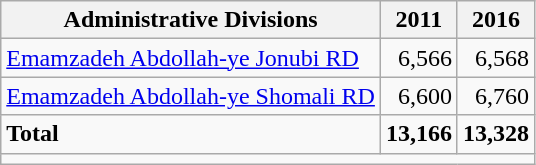<table class="wikitable">
<tr>
<th>Administrative Divisions</th>
<th>2011</th>
<th>2016</th>
</tr>
<tr>
<td><a href='#'>Emamzadeh Abdollah-ye Jonubi RD</a></td>
<td style="text-align: right;">6,566</td>
<td style="text-align: right;">6,568</td>
</tr>
<tr>
<td><a href='#'>Emamzadeh Abdollah-ye Shomali RD</a></td>
<td style="text-align: right;">6,600</td>
<td style="text-align: right;">6,760</td>
</tr>
<tr>
<td><strong>Total</strong></td>
<td style="text-align: right;"><strong>13,166</strong></td>
<td style="text-align: right;"><strong>13,328</strong></td>
</tr>
<tr>
<td colspan=3></td>
</tr>
</table>
